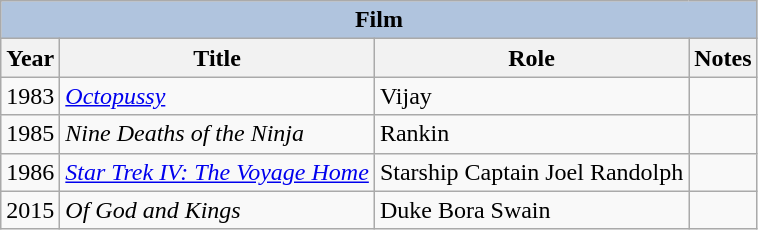<table class="wikitable" style="font-size: 100%;">
<tr>
<th colspan="4" style="background: LightSteelBlue;">Film</th>
</tr>
<tr>
<th>Year</th>
<th>Title</th>
<th>Role</th>
<th>Notes</th>
</tr>
<tr>
<td>1983</td>
<td><em><a href='#'>Octopussy</a></em></td>
<td>Vijay</td>
<td></td>
</tr>
<tr>
<td>1985</td>
<td><em>Nine Deaths of the Ninja</em></td>
<td>Rankin</td>
<td></td>
</tr>
<tr>
<td>1986</td>
<td><em><a href='#'>Star Trek IV: The Voyage Home</a></em></td>
<td>Starship Captain Joel Randolph</td>
<td></td>
</tr>
<tr>
<td>2015</td>
<td><em>Of God and Kings</em></td>
<td>Duke Bora Swain</td>
<td></td>
</tr>
</table>
